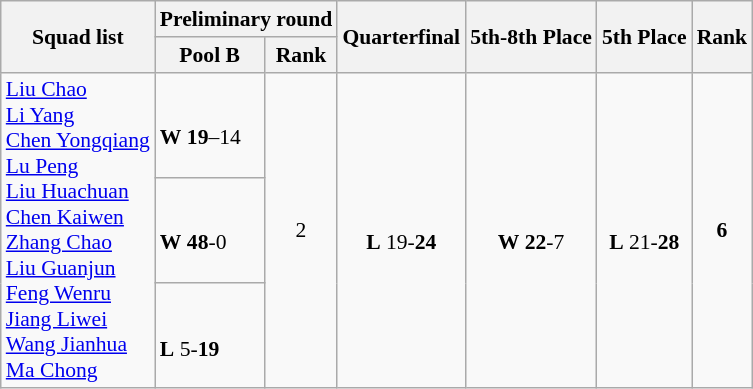<table class="wikitable" style="text-align:left; font-size:90%">
<tr>
<th rowspan="2">Squad list</th>
<th colspan="2">Preliminary round</th>
<th rowspan="2">Quarterfinal</th>
<th rowspan="2">5th-8th Place</th>
<th rowspan="2">5th Place</th>
<th rowspan="2">Rank</th>
</tr>
<tr>
<th>Pool B</th>
<th>Rank</th>
</tr>
<tr>
<td rowspan=3><a href='#'>Liu Chao</a><br><a href='#'>Li Yang</a><br><a href='#'>Chen Yongqiang</a><br><a href='#'>Lu Peng</a><br><a href='#'>Liu Huachuan</a><br><a href='#'>Chen Kaiwen</a><br><a href='#'>Zhang Chao</a><br><a href='#'>Liu Guanjun</a><br><a href='#'>Feng Wenru</a><br><a href='#'>Jiang Liwei</a><br><a href='#'>Wang Jianhua</a><br><a href='#'>Ma Chong</a></td>
<td><br><strong>W</strong> <strong>19</strong>–14</td>
<td rowspan="3" style="text-align:center;">2 <strong></strong></td>
<td rowspan="3" style="text-align:center;"><br><strong>L</strong> 19-<strong>24</strong></td>
<td rowspan="3" style="text-align:center;"><br><strong>W</strong> <strong>22</strong>-7</td>
<td rowspan="3" style="text-align:center;"><br><strong>L</strong> 21-<strong>28</strong></td>
<td rowspan="3" style="text-align:center;"><strong>6</strong></td>
</tr>
<tr>
<td><br><strong>W</strong> <strong>48</strong>-0</td>
</tr>
<tr>
<td><br><strong>L</strong> 5-<strong>19</strong></td>
</tr>
</table>
